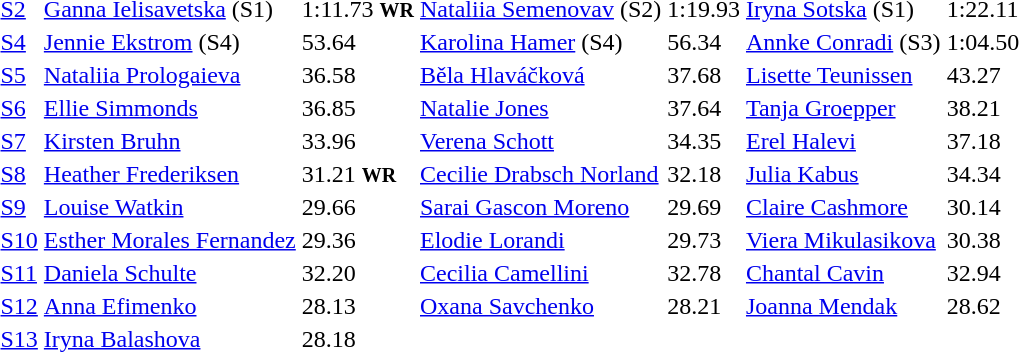<table>
<tr>
<td><a href='#'>S2</a></td>
<td><a href='#'>Ganna Ielisavetska</a> (S1)<br></td>
<td>1:11.73 <small><strong>WR</strong></small></td>
<td><a href='#'>Nataliia Semenovav</a> (S2)<br></td>
<td>1:19.93</td>
<td><a href='#'>Iryna Sotska</a> (S1)<br></td>
<td>1:22.11</td>
</tr>
<tr>
<td><a href='#'>S4</a></td>
<td><a href='#'>Jennie Ekstrom</a> (S4)<br></td>
<td>53.64</td>
<td><a href='#'>Karolina Hamer</a> (S4)<br></td>
<td>56.34</td>
<td><a href='#'>Annke Conradi</a> (S3)<br></td>
<td>1:04.50</td>
</tr>
<tr>
<td><a href='#'>S5</a></td>
<td><a href='#'>Nataliia Prologaieva</a><br></td>
<td>36.58</td>
<td><a href='#'>Běla Hlaváčková</a><br></td>
<td>37.68</td>
<td><a href='#'>Lisette Teunissen</a><br></td>
<td>43.27</td>
</tr>
<tr>
<td><a href='#'>S6</a></td>
<td><a href='#'>Ellie Simmonds</a><br></td>
<td>36.85</td>
<td><a href='#'>Natalie Jones</a><br></td>
<td>37.64</td>
<td><a href='#'>Tanja Groepper</a><br></td>
<td>38.21</td>
</tr>
<tr>
<td><a href='#'>S7</a></td>
<td><a href='#'>Kirsten Bruhn</a><br></td>
<td>33.96</td>
<td><a href='#'>Verena Schott</a><br></td>
<td>34.35</td>
<td><a href='#'>Erel Halevi</a><br></td>
<td>37.18</td>
</tr>
<tr>
<td><a href='#'>S8</a></td>
<td><a href='#'>Heather Frederiksen</a><br></td>
<td>31.21 <small><strong>WR</strong></small></td>
<td><a href='#'>Cecilie Drabsch Norland</a><br></td>
<td>32.18</td>
<td><a href='#'>Julia Kabus</a><br></td>
<td>34.34</td>
</tr>
<tr>
<td><a href='#'>S9</a></td>
<td><a href='#'>Louise Watkin</a><br></td>
<td>29.66</td>
<td><a href='#'>Sarai Gascon Moreno</a><br></td>
<td>29.69</td>
<td><a href='#'>Claire Cashmore</a><br></td>
<td>30.14</td>
</tr>
<tr>
<td><a href='#'>S10</a></td>
<td><a href='#'>Esther Morales Fernandez</a><br></td>
<td>29.36</td>
<td><a href='#'>Elodie Lorandi</a><br></td>
<td>29.73</td>
<td><a href='#'>Viera Mikulasikova</a><br></td>
<td>30.38</td>
</tr>
<tr>
<td><a href='#'>S11</a></td>
<td><a href='#'>Daniela Schulte</a><br></td>
<td>32.20</td>
<td><a href='#'>Cecilia Camellini</a><br></td>
<td>32.78</td>
<td><a href='#'>Chantal Cavin</a><br></td>
<td>32.94</td>
</tr>
<tr>
<td><a href='#'>S12</a></td>
<td><a href='#'>Anna Efimenko</a><br></td>
<td>28.13</td>
<td><a href='#'>Oxana Savchenko</a><br></td>
<td>28.21</td>
<td><a href='#'>Joanna Mendak</a><br></td>
<td>28.62</td>
</tr>
<tr>
<td><a href='#'>S13</a></td>
<td><a href='#'>Iryna Balashova</a><br></td>
<td>28.18</td>
<td></td>
<td></td>
<td></td>
<td></td>
</tr>
</table>
